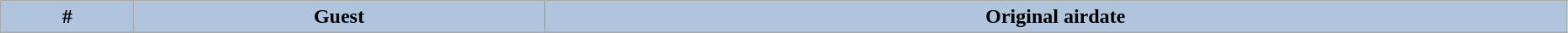<table class="wikitable plainrowheaders" style="width:98%;">
<tr>
<th style="background-color: #b0c4de;">#</th>
<th style="background-color: #b0c4de;">Guest</th>
<th style="background-color: #b0c4de;">Original airdate<br>




</th>
</tr>
</table>
